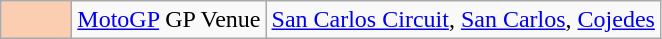<table class="wikitable">
<tr>
<td width=40px align=center style="background-color:#FBCEB1"></td>
<td><a href='#'>MotoGP</a> GP Venue</td>
<td><a href='#'>San Carlos Circuit</a>, <a href='#'>San Carlos</a>, <a href='#'>Cojedes</a></td>
</tr>
</table>
